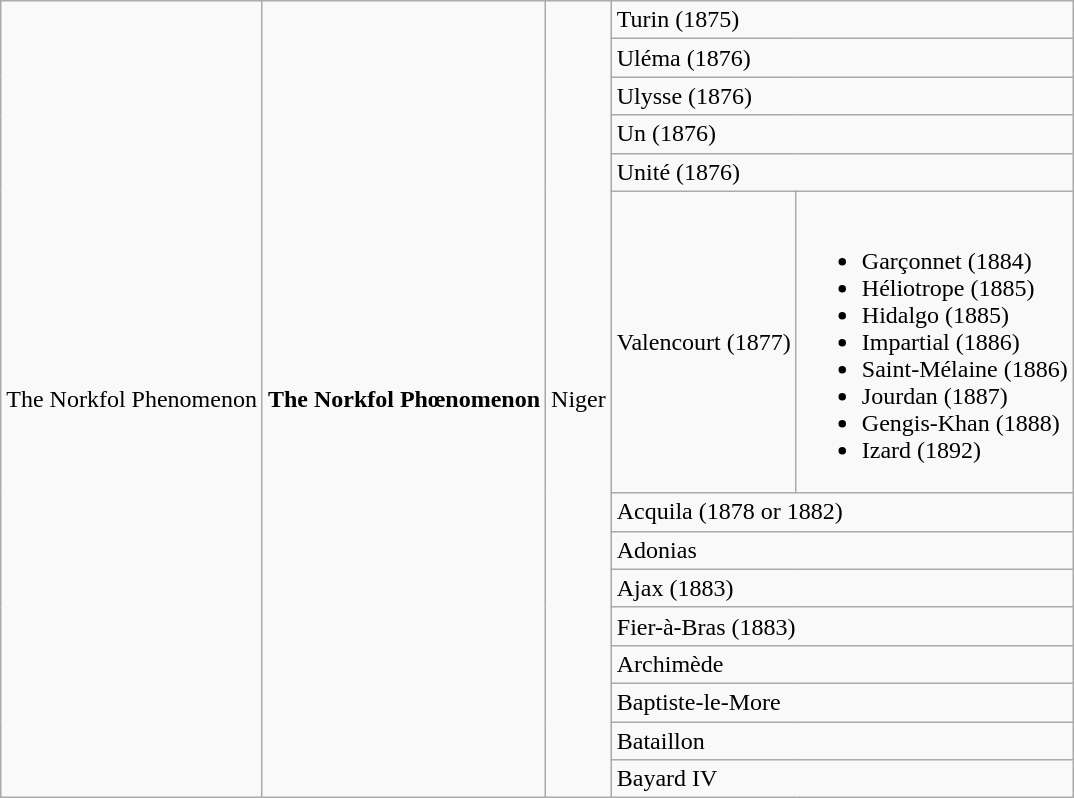<table class="wikitable">
<tr>
<td rowspan="14">The Norkfol Phenomenon</td>
<td rowspan="14"><strong>The Norkfol Phœnomenon</strong></td>
<td rowspan="14">Niger</td>
<td colspan="2">Turin (1875)</td>
</tr>
<tr>
<td colspan="2">Uléma (1876)</td>
</tr>
<tr>
<td colspan="2">Ulysse (1876)</td>
</tr>
<tr>
<td colspan="2">Un (1876)</td>
</tr>
<tr>
<td colspan="2">Unité (1876)</td>
</tr>
<tr>
<td>Valencourt (1877)</td>
<td><br><ul><li>Garçonnet (1884)</li><li>Héliotrope (1885)</li><li>Hidalgo (1885)</li><li>Impartial (1886)</li><li>Saint-Mélaine (1886)</li><li>Jourdan (1887)</li><li>Gengis-Khan (1888)</li><li>Izard (1892)</li></ul></td>
</tr>
<tr>
<td colspan="2">Acquila (1878 or 1882)</td>
</tr>
<tr>
<td colspan="2">Adonias</td>
</tr>
<tr>
<td colspan="2">Ajax (1883)</td>
</tr>
<tr>
<td colspan="2">Fier-à-Bras (1883)</td>
</tr>
<tr>
<td colspan="2">Archimède</td>
</tr>
<tr>
<td colspan="2">Baptiste-le-More</td>
</tr>
<tr>
<td colspan="2">Bataillon</td>
</tr>
<tr>
<td colspan="2">Bayard <abbr>IV</abbr></td>
</tr>
</table>
